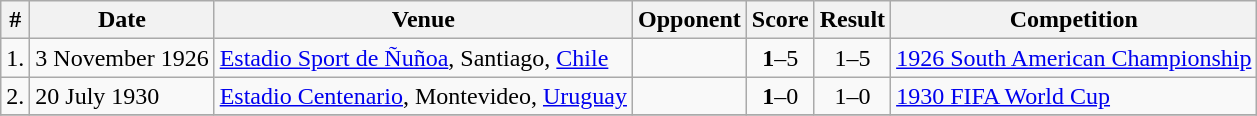<table class="wikitable sortable" style="font-size:100%">
<tr>
<th>#</th>
<th>Date</th>
<th>Venue</th>
<th>Opponent</th>
<th>Score</th>
<th>Result</th>
<th>Competition</th>
</tr>
<tr>
<td align=center>1.</td>
<td>3 November 1926</td>
<td><a href='#'>Estadio Sport de Ñuñoa</a>, Santiago, <a href='#'>Chile</a></td>
<td></td>
<td align=center><strong>1</strong>–5</td>
<td align=center>1–5</td>
<td><a href='#'>1926 South American Championship</a></td>
</tr>
<tr>
<td align=center>2.</td>
<td>20 July 1930</td>
<td><a href='#'>Estadio Centenario</a>, Montevideo, <a href='#'>Uruguay</a></td>
<td></td>
<td align=center><strong>1</strong>–0</td>
<td align=center>1–0</td>
<td><a href='#'>1930 FIFA World Cup</a></td>
</tr>
<tr>
</tr>
</table>
